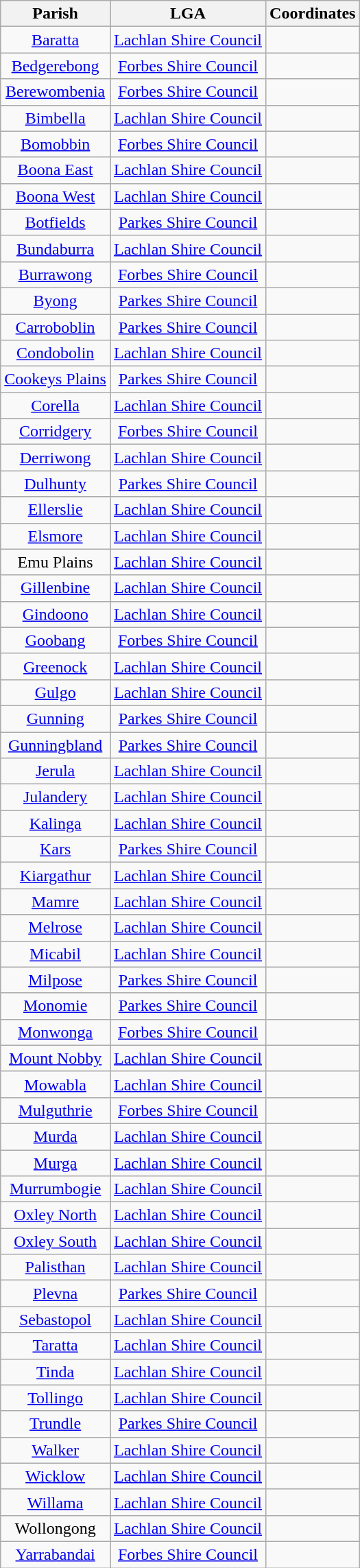<table class="wikitable" style="text-align:center">
<tr>
<th>Parish</th>
<th>LGA</th>
<th>Coordinates</th>
</tr>
<tr>
<td><a href='#'>Baratta</a></td>
<td><a href='#'>Lachlan Shire Council</a></td>
<td></td>
</tr>
<tr>
<td><a href='#'>Bedgerebong</a></td>
<td><a href='#'>Forbes Shire Council</a></td>
<td></td>
</tr>
<tr>
<td><a href='#'>Berewombenia</a></td>
<td><a href='#'>Forbes Shire Council</a></td>
<td></td>
</tr>
<tr>
<td><a href='#'>Bimbella</a></td>
<td><a href='#'>Lachlan Shire Council</a></td>
<td></td>
</tr>
<tr>
<td><a href='#'>Bomobbin</a></td>
<td><a href='#'>Forbes Shire Council</a></td>
<td></td>
</tr>
<tr>
<td><a href='#'>Boona East</a></td>
<td><a href='#'>Lachlan Shire Council</a></td>
<td></td>
</tr>
<tr>
<td><a href='#'>Boona West</a></td>
<td><a href='#'>Lachlan Shire Council</a></td>
<td></td>
</tr>
<tr>
<td><a href='#'>Botfields</a></td>
<td><a href='#'>Parkes Shire Council</a></td>
<td></td>
</tr>
<tr>
<td><a href='#'>Bundaburra</a></td>
<td><a href='#'>Lachlan Shire Council</a></td>
<td></td>
</tr>
<tr>
<td><a href='#'>Burrawong</a></td>
<td><a href='#'>Forbes Shire Council</a></td>
<td></td>
</tr>
<tr>
<td><a href='#'>Byong</a></td>
<td><a href='#'>Parkes Shire Council</a></td>
<td></td>
</tr>
<tr>
<td><a href='#'>Carroboblin</a></td>
<td><a href='#'>Parkes Shire Council</a></td>
<td></td>
</tr>
<tr>
<td><a href='#'>Condobolin</a></td>
<td><a href='#'>Lachlan Shire Council</a></td>
<td></td>
</tr>
<tr>
<td><a href='#'>Cookeys Plains</a></td>
<td><a href='#'>Parkes Shire Council</a></td>
<td></td>
</tr>
<tr>
<td><a href='#'>Corella</a></td>
<td><a href='#'>Lachlan Shire Council</a></td>
<td></td>
</tr>
<tr>
<td><a href='#'>Corridgery</a></td>
<td><a href='#'>Forbes Shire Council</a></td>
<td></td>
</tr>
<tr>
<td><a href='#'>Derriwong</a></td>
<td><a href='#'>Lachlan Shire Council</a></td>
<td></td>
</tr>
<tr>
<td><a href='#'>Dulhunty</a></td>
<td><a href='#'>Parkes Shire Council</a></td>
<td></td>
</tr>
<tr>
<td><a href='#'>Ellerslie</a></td>
<td><a href='#'>Lachlan Shire Council</a></td>
<td></td>
</tr>
<tr>
<td><a href='#'>Elsmore</a></td>
<td><a href='#'>Lachlan Shire Council</a></td>
<td></td>
</tr>
<tr>
<td>Emu Plains</td>
<td><a href='#'>Lachlan Shire Council</a></td>
<td></td>
</tr>
<tr>
<td><a href='#'>Gillenbine</a></td>
<td><a href='#'>Lachlan Shire Council</a></td>
<td></td>
</tr>
<tr>
<td><a href='#'>Gindoono</a></td>
<td><a href='#'>Lachlan Shire Council</a></td>
<td></td>
</tr>
<tr>
<td><a href='#'>Goobang</a></td>
<td><a href='#'>Forbes Shire Council</a></td>
<td></td>
</tr>
<tr>
<td><a href='#'>Greenock</a></td>
<td><a href='#'>Lachlan Shire Council</a></td>
<td></td>
</tr>
<tr>
<td><a href='#'>Gulgo</a></td>
<td><a href='#'>Lachlan Shire Council</a></td>
<td></td>
</tr>
<tr>
<td><a href='#'>Gunning</a></td>
<td><a href='#'>Parkes Shire Council</a></td>
<td></td>
</tr>
<tr>
<td><a href='#'>Gunningbland</a></td>
<td><a href='#'>Parkes Shire Council</a></td>
<td></td>
</tr>
<tr>
<td><a href='#'>Jerula</a></td>
<td><a href='#'>Lachlan Shire Council</a></td>
<td></td>
</tr>
<tr>
<td><a href='#'>Julandery</a></td>
<td><a href='#'>Lachlan Shire Council</a></td>
<td></td>
</tr>
<tr>
<td><a href='#'>Kalinga</a></td>
<td><a href='#'>Lachlan Shire Council</a></td>
<td></td>
</tr>
<tr>
<td><a href='#'>Kars</a></td>
<td><a href='#'>Parkes Shire Council</a></td>
<td></td>
</tr>
<tr>
<td><a href='#'>Kiargathur</a></td>
<td><a href='#'>Lachlan Shire Council</a></td>
<td></td>
</tr>
<tr>
<td><a href='#'>Mamre</a></td>
<td><a href='#'>Lachlan Shire Council</a></td>
<td></td>
</tr>
<tr>
<td><a href='#'>Melrose</a></td>
<td><a href='#'>Lachlan Shire Council</a></td>
<td></td>
</tr>
<tr>
<td><a href='#'>Micabil</a></td>
<td><a href='#'>Lachlan Shire Council</a></td>
<td></td>
</tr>
<tr>
<td><a href='#'>Milpose</a></td>
<td><a href='#'>Parkes Shire Council</a></td>
<td></td>
</tr>
<tr>
<td><a href='#'>Monomie</a></td>
<td><a href='#'>Parkes Shire Council</a></td>
<td></td>
</tr>
<tr>
<td><a href='#'>Monwonga</a></td>
<td><a href='#'>Forbes Shire Council</a></td>
<td></td>
</tr>
<tr>
<td><a href='#'>Mount Nobby</a></td>
<td><a href='#'>Lachlan Shire Council</a></td>
<td></td>
</tr>
<tr>
<td><a href='#'>Mowabla</a></td>
<td><a href='#'>Lachlan Shire Council</a></td>
<td></td>
</tr>
<tr>
<td><a href='#'>Mulguthrie</a></td>
<td><a href='#'>Forbes Shire Council</a></td>
<td></td>
</tr>
<tr>
<td><a href='#'>Murda</a></td>
<td><a href='#'>Lachlan Shire Council</a></td>
<td></td>
</tr>
<tr>
<td><a href='#'>Murga</a></td>
<td><a href='#'>Lachlan Shire Council</a></td>
<td></td>
</tr>
<tr>
<td><a href='#'>Murrumbogie</a></td>
<td><a href='#'>Lachlan Shire Council</a></td>
<td></td>
</tr>
<tr>
<td><a href='#'>Oxley North</a></td>
<td><a href='#'>Lachlan Shire Council</a></td>
<td></td>
</tr>
<tr>
<td><a href='#'>Oxley South</a></td>
<td><a href='#'>Lachlan Shire Council</a></td>
<td></td>
</tr>
<tr>
<td><a href='#'>Palisthan</a></td>
<td><a href='#'>Lachlan Shire Council</a></td>
<td></td>
</tr>
<tr>
<td><a href='#'>Plevna</a></td>
<td><a href='#'>Parkes Shire Council</a></td>
<td></td>
</tr>
<tr>
<td><a href='#'>Sebastopol</a></td>
<td><a href='#'>Lachlan Shire Council</a></td>
<td></td>
</tr>
<tr>
<td><a href='#'>Taratta</a></td>
<td><a href='#'>Lachlan Shire Council</a></td>
<td></td>
</tr>
<tr>
<td><a href='#'>Tinda</a></td>
<td><a href='#'>Lachlan Shire Council</a></td>
<td></td>
</tr>
<tr>
<td><a href='#'>Tollingo</a></td>
<td><a href='#'>Lachlan Shire Council</a></td>
<td></td>
</tr>
<tr>
<td><a href='#'>Trundle</a></td>
<td><a href='#'>Parkes Shire Council</a></td>
<td></td>
</tr>
<tr>
<td><a href='#'>Walker</a></td>
<td><a href='#'>Lachlan Shire Council</a></td>
<td></td>
</tr>
<tr>
<td><a href='#'>Wicklow</a></td>
<td><a href='#'>Lachlan Shire Council</a></td>
<td></td>
</tr>
<tr>
<td><a href='#'>Willama</a></td>
<td><a href='#'>Lachlan Shire Council</a></td>
<td></td>
</tr>
<tr>
<td>Wollongong</td>
<td><a href='#'>Lachlan Shire Council</a></td>
<td></td>
</tr>
<tr>
<td><a href='#'>Yarrabandai</a></td>
<td><a href='#'>Forbes Shire Council</a></td>
<td></td>
</tr>
</table>
